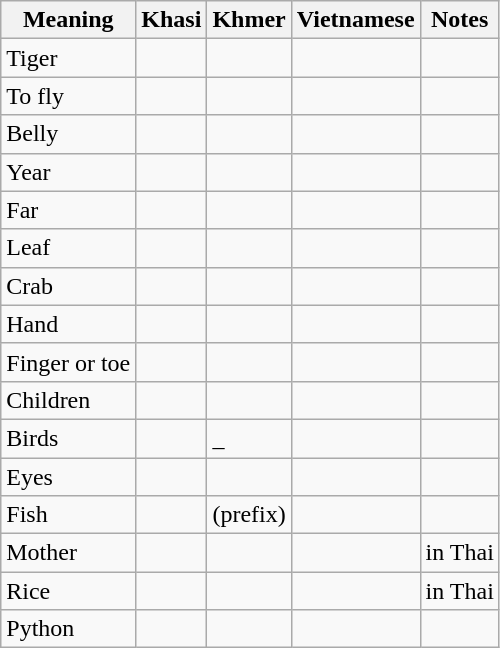<table class="wikitable sortable">
<tr>
<th>Meaning</th>
<th>Khasi</th>
<th>Khmer</th>
<th>Vietnamese</th>
<th>Notes</th>
</tr>
<tr>
<td>Tiger</td>
<td></td>
<td></td>
<td></td>
<td></td>
</tr>
<tr>
<td>To fly</td>
<td></td>
<td></td>
<td></td>
<td></td>
</tr>
<tr>
<td>Belly</td>
<td></td>
<td></td>
<td></td>
<td></td>
</tr>
<tr>
<td>Year</td>
<td></td>
<td></td>
<td></td>
<td></td>
</tr>
<tr>
<td>Far</td>
<td></td>
<td></td>
<td></td>
<td></td>
</tr>
<tr>
<td>Leaf</td>
<td></td>
<td></td>
<td></td>
<td></td>
</tr>
<tr>
<td>Crab</td>
<td></td>
<td></td>
<td></td>
<td></td>
</tr>
<tr>
<td>Hand</td>
<td></td>
<td></td>
<td></td>
<td></td>
</tr>
<tr>
<td>Finger or toe</td>
<td></td>
<td></td>
<td></td>
<td></td>
</tr>
<tr>
<td>Children</td>
<td></td>
<td></td>
<td></td>
<td></td>
</tr>
<tr>
<td>Birds</td>
<td></td>
<td>_</td>
<td></td>
<td></td>
</tr>
<tr>
<td>Eyes</td>
<td></td>
<td></td>
<td></td>
<td></td>
</tr>
<tr>
<td>Fish</td>
<td></td>
<td> (prefix)</td>
<td></td>
<td></td>
</tr>
<tr>
<td>Mother</td>
<td></td>
<td></td>
<td></td>
<td> in Thai</td>
</tr>
<tr>
<td>Rice</td>
<td></td>
<td></td>
<td></td>
<td> in Thai</td>
</tr>
<tr>
<td>Python</td>
<td></td>
<td></td>
<td></td>
<td></td>
</tr>
</table>
